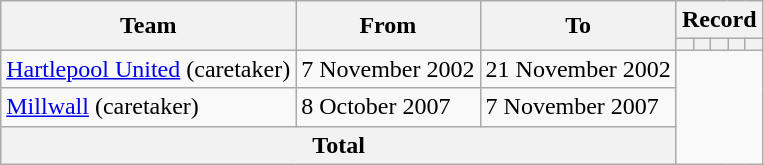<table class="wikitable" style="text-align: center">
<tr>
<th rowspan=2>Team</th>
<th rowspan=2>From</th>
<th rowspan=2>To</th>
<th colspan=5>Record</th>
</tr>
<tr>
<th></th>
<th></th>
<th></th>
<th></th>
<th></th>
</tr>
<tr>
<td align=left><a href='#'>Hartlepool United</a> (caretaker)</td>
<td align=left>7 November 2002</td>
<td align=left>21 November 2002<br></td>
</tr>
<tr>
<td align=left><a href='#'>Millwall</a> (caretaker)</td>
<td align=left>8 October 2007</td>
<td align=left>7 November 2007<br></td>
</tr>
<tr>
<th colspan=3>Total<br></th>
</tr>
</table>
